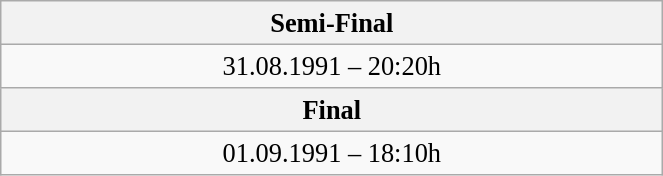<table class="wikitable" style=" text-align:center; font-size:110%;" width="35%">
<tr>
<th colspan="2">Semi-Final</th>
</tr>
<tr>
<td colspan="2">31.08.1991 – 20:20h</td>
</tr>
<tr>
<th colspan="2">Final</th>
</tr>
<tr>
<td colspan="2">01.09.1991 – 18:10h</td>
</tr>
</table>
